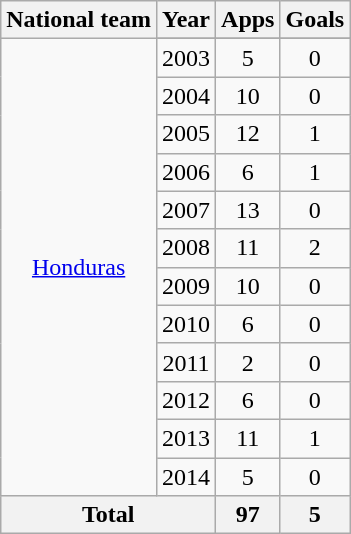<table class="wikitable" style="text-align:center">
<tr>
<th>National team</th>
<th>Year</th>
<th>Apps</th>
<th>Goals</th>
</tr>
<tr>
<td rowspan=13><a href='#'>Honduras</a></td>
</tr>
<tr>
<td>2003</td>
<td>5</td>
<td>0</td>
</tr>
<tr>
<td>2004</td>
<td>10</td>
<td>0</td>
</tr>
<tr>
<td>2005</td>
<td>12</td>
<td>1</td>
</tr>
<tr>
<td>2006</td>
<td>6</td>
<td>1</td>
</tr>
<tr>
<td>2007</td>
<td>13</td>
<td>0</td>
</tr>
<tr>
<td>2008</td>
<td>11</td>
<td>2</td>
</tr>
<tr>
<td>2009</td>
<td>10</td>
<td>0</td>
</tr>
<tr>
<td>2010</td>
<td>6</td>
<td>0</td>
</tr>
<tr>
<td>2011</td>
<td>2</td>
<td>0</td>
</tr>
<tr>
<td>2012</td>
<td>6</td>
<td>0</td>
</tr>
<tr>
<td>2013</td>
<td>11</td>
<td>1</td>
</tr>
<tr>
<td>2014</td>
<td>5</td>
<td>0</td>
</tr>
<tr>
<th colspan="2">Total</th>
<th>97</th>
<th>5</th>
</tr>
</table>
